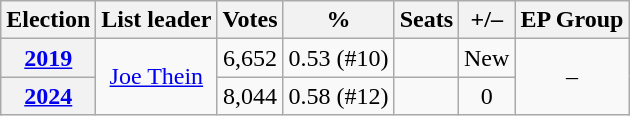<table class=wikitable style="text-align: center;">
<tr>
<th>Election</th>
<th>List leader</th>
<th>Votes</th>
<th>%</th>
<th>Seats</th>
<th>+/–</th>
<th>EP Group</th>
</tr>
<tr>
<th><a href='#'>2019</a></th>
<td rowspan=2><a href='#'>Joe Thein</a></td>
<td>6,652</td>
<td>0.53 (#10)</td>
<td></td>
<td>New</td>
<td rowspan=2>–</td>
</tr>
<tr>
<th><a href='#'>2024</a></th>
<td>8,044</td>
<td>0.58 (#12)</td>
<td></td>
<td> 0</td>
</tr>
</table>
